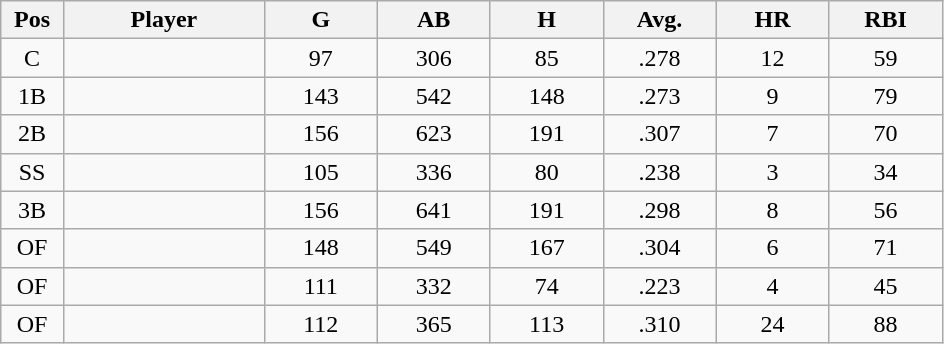<table class="wikitable sortable">
<tr>
<th bgcolor="#DDDDFF" width="5%">Pos</th>
<th bgcolor="#DDDDFF" width="16%">Player</th>
<th bgcolor="#DDDDFF" width="9%">G</th>
<th bgcolor="#DDDDFF" width="9%">AB</th>
<th bgcolor="#DDDDFF" width="9%">H</th>
<th bgcolor="#DDDDFF" width="9%">Avg.</th>
<th bgcolor="#DDDDFF" width="9%">HR</th>
<th bgcolor="#DDDDFF" width="9%">RBI</th>
</tr>
<tr align="center">
<td>C</td>
<td></td>
<td>97</td>
<td>306</td>
<td>85</td>
<td>.278</td>
<td>12</td>
<td>59</td>
</tr>
<tr align="center">
<td>1B</td>
<td></td>
<td>143</td>
<td>542</td>
<td>148</td>
<td>.273</td>
<td>9</td>
<td>79</td>
</tr>
<tr align="center">
<td>2B</td>
<td></td>
<td>156</td>
<td>623</td>
<td>191</td>
<td>.307</td>
<td>7</td>
<td>70</td>
</tr>
<tr align="center">
<td>SS</td>
<td></td>
<td>105</td>
<td>336</td>
<td>80</td>
<td>.238</td>
<td>3</td>
<td>34</td>
</tr>
<tr align="center">
<td>3B</td>
<td></td>
<td>156</td>
<td>641</td>
<td>191</td>
<td>.298</td>
<td>8</td>
<td>56</td>
</tr>
<tr align="center">
<td>OF</td>
<td></td>
<td>148</td>
<td>549</td>
<td>167</td>
<td>.304</td>
<td>6</td>
<td>71</td>
</tr>
<tr align="center">
<td>OF</td>
<td></td>
<td>111</td>
<td>332</td>
<td>74</td>
<td>.223</td>
<td>4</td>
<td>45</td>
</tr>
<tr align="center">
<td>OF</td>
<td></td>
<td>112</td>
<td>365</td>
<td>113</td>
<td>.310</td>
<td>24</td>
<td>88</td>
</tr>
</table>
